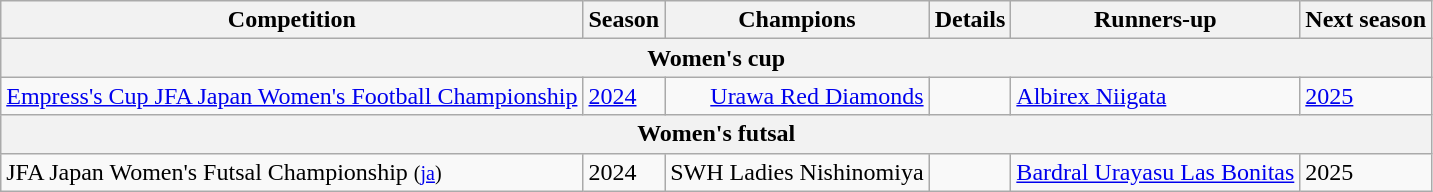<table class="wikitable">
<tr>
<th>Competition</th>
<th>Season</th>
<th>Champions</th>
<th>Details</th>
<th>Runners-up</th>
<th>Next season</th>
</tr>
<tr>
<th colspan=11>Women's cup</th>
</tr>
<tr>
<td><a href='#'>Empress's Cup JFA Japan Women's Football Championship</a></td>
<td {{Nowrap><a href='#'>2024</a></td>
<td style="text-align:right"><a href='#'>Urawa Red Diamonds</a></td>
<td style="text-align:center"></td>
<td style="text-align:left"><a href='#'>Albirex Niigata</a></td>
<td {{Nowrap><a href='#'>2025</a></td>
</tr>
<tr>
<th colspan=11>Women's futsal</th>
</tr>
<tr>
<td>JFA Japan Women's Futsal Championship <small>(<a href='#'>ja</a>)</small></td>
<td>2024</td>
<td style="text-align:right">SWH Ladies Nishinomiya</td>
<td style="text-align:center"></td>
<td><a href='#'>Bardral Urayasu Las Bonitas</a></td>
<td>2025</td>
</tr>
</table>
